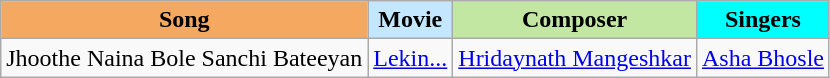<table class="wikitable sortable">
<tr>
<th style="background:#f4a860">Song</th>
<th style="background:#c2e7ff">Movie</th>
<th style="background:#c2e7a3">Composer</th>
<th style="background:#00ffff">Singers</th>
</tr>
<tr>
<td>Jhoothe Naina Bole Sanchi Bateeyan</td>
<td><a href='#'>Lekin...</a></td>
<td><a href='#'>Hridaynath Mangeshkar</a></td>
<td><a href='#'>Asha Bhosle</a></td>
</tr>
</table>
